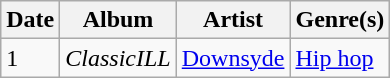<table class="wikitable">
<tr>
<th>Date</th>
<th>Album</th>
<th>Artist</th>
<th>Genre(s)</th>
</tr>
<tr>
<td>1</td>
<td><em>ClassicILL</em></td>
<td><a href='#'>Downsyde</a></td>
<td><a href='#'>Hip hop</a></td>
</tr>
</table>
